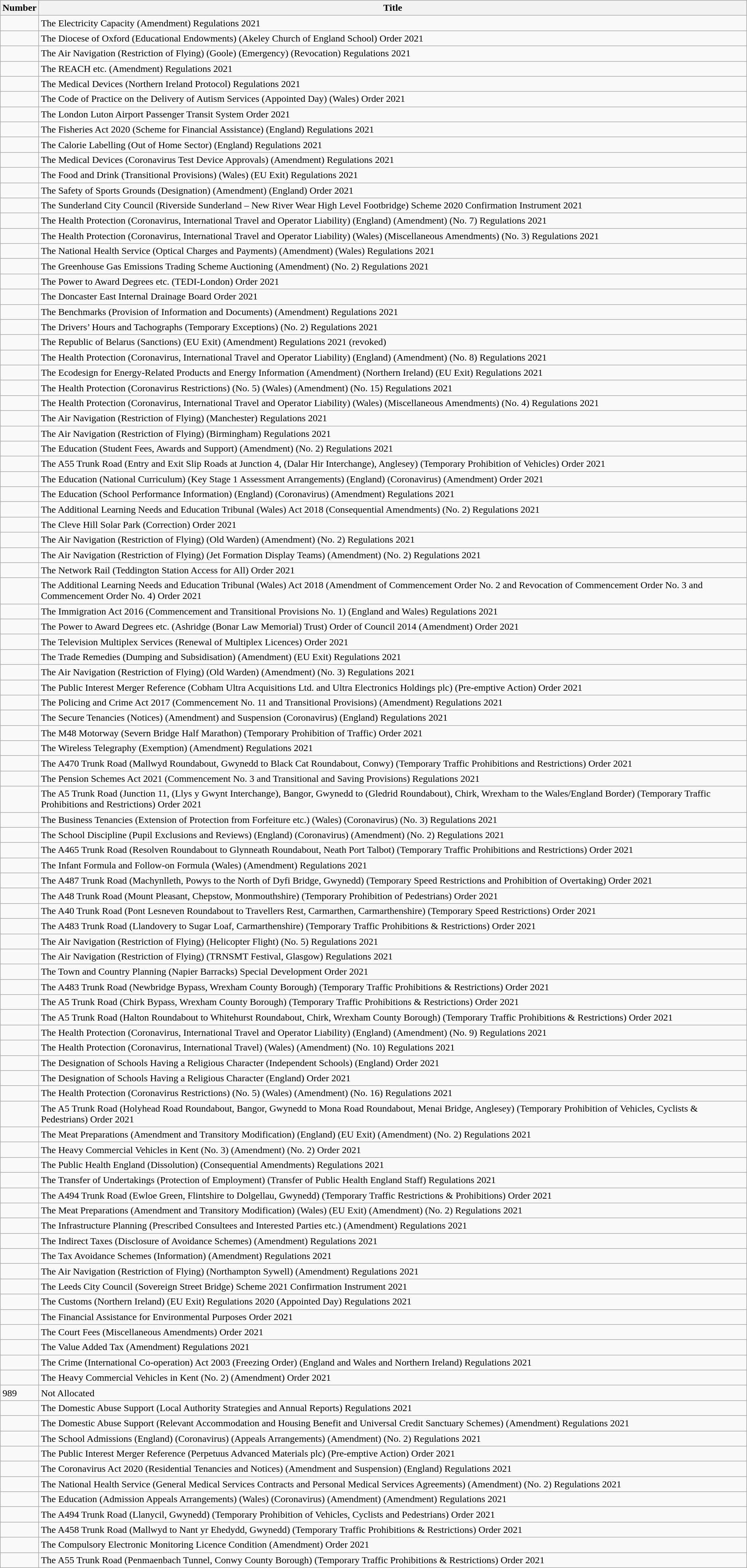<table class="wikitable collapsible">
<tr>
<th>Number</th>
<th>Title</th>
</tr>
<tr>
<td></td>
<td>The Electricity Capacity (Amendment) Regulations 2021</td>
</tr>
<tr>
<td></td>
<td>The Diocese of Oxford (Educational Endowments) (Akeley Church of England School) Order 2021</td>
</tr>
<tr>
<td></td>
<td>The Air Navigation (Restriction of Flying) (Goole) (Emergency) (Revocation) Regulations 2021</td>
</tr>
<tr>
<td></td>
<td>The REACH etc. (Amendment) Regulations 2021</td>
</tr>
<tr>
<td></td>
<td>The Medical Devices (Northern Ireland Protocol) Regulations 2021</td>
</tr>
<tr>
<td></td>
<td>The Code of Practice on the Delivery of Autism Services (Appointed Day) (Wales) Order 2021</td>
</tr>
<tr>
<td></td>
<td>The London Luton Airport Passenger Transit System Order 2021</td>
</tr>
<tr>
<td></td>
<td>The Fisheries Act 2020 (Scheme for Financial Assistance) (England) Regulations 2021</td>
</tr>
<tr>
<td></td>
<td>The Calorie Labelling (Out of Home Sector) (England) Regulations 2021</td>
</tr>
<tr>
<td></td>
<td>The Medical Devices (Coronavirus Test Device Approvals) (Amendment) Regulations 2021</td>
</tr>
<tr>
<td></td>
<td>The Food and Drink (Transitional Provisions) (Wales) (EU Exit) Regulations 2021</td>
</tr>
<tr>
<td></td>
<td>The Safety of Sports Grounds (Designation) (Amendment) (England) Order 2021</td>
</tr>
<tr>
<td></td>
<td>The Sunderland City Council (Riverside Sunderland – New River Wear High Level Footbridge) Scheme 2020 Confirmation Instrument 2021</td>
</tr>
<tr>
<td></td>
<td>The Health Protection (Coronavirus, International Travel and Operator Liability) (England) (Amendment) (No. 7) Regulations 2021</td>
</tr>
<tr>
<td></td>
<td>The Health Protection (Coronavirus, International Travel and Operator Liability) (Wales) (Miscellaneous Amendments) (No. 3) Regulations 2021</td>
</tr>
<tr>
<td></td>
<td>The National Health Service (Optical Charges and Payments) (Amendment) (Wales) Regulations 2021</td>
</tr>
<tr>
<td></td>
<td>The Greenhouse Gas Emissions Trading Scheme Auctioning (Amendment) (No. 2) Regulations 2021</td>
</tr>
<tr>
<td></td>
<td>The Power to Award Degrees etc. (TEDI-London) Order 2021</td>
</tr>
<tr>
<td></td>
<td>The Doncaster East Internal Drainage Board Order 2021</td>
</tr>
<tr>
<td></td>
<td>The Benchmarks (Provision of Information and Documents) (Amendment) Regulations 2021</td>
</tr>
<tr>
<td></td>
<td>The Drivers’ Hours and Tachographs (Temporary Exceptions) (No. 2) Regulations 2021</td>
</tr>
<tr>
<td></td>
<td>The Republic of Belarus (Sanctions) (EU Exit) (Amendment) Regulations 2021 (revoked)</td>
</tr>
<tr>
<td></td>
<td>The Health Protection (Coronavirus, International Travel and Operator Liability) (England) (Amendment) (No. 8) Regulations 2021</td>
</tr>
<tr>
<td></td>
<td>The Ecodesign for Energy-Related Products and Energy Information (Amendment) (Northern Ireland) (EU Exit) Regulations 2021</td>
</tr>
<tr>
<td></td>
<td>The Health Protection (Coronavirus Restrictions) (No. 5) (Wales) (Amendment) (No. 15) Regulations 2021</td>
</tr>
<tr>
<td></td>
<td>The Health Protection (Coronavirus, International Travel and Operator Liability) (Wales) (Miscellaneous Amendments) (No. 4) Regulations 2021</td>
</tr>
<tr>
<td></td>
<td>The Air Navigation (Restriction of Flying) (Manchester) Regulations 2021</td>
</tr>
<tr>
<td></td>
<td>The Air Navigation (Restriction of Flying) (Birmingham) Regulations 2021</td>
</tr>
<tr>
<td></td>
<td>The Education (Student Fees, Awards and Support) (Amendment) (No. 2) Regulations 2021</td>
</tr>
<tr>
<td></td>
<td>The A55 Trunk Road (Entry and Exit Slip Roads at Junction 4, (Dalar Hir Interchange), Anglesey) (Temporary Prohibition of Vehicles) Order 2021</td>
</tr>
<tr>
<td></td>
<td>The Education (National Curriculum) (Key Stage 1 Assessment Arrangements) (England) (Coronavirus) (Amendment) Order 2021</td>
</tr>
<tr>
<td></td>
<td>The Education (School Performance Information) (England) (Coronavirus) (Amendment) Regulations 2021</td>
</tr>
<tr>
<td></td>
<td>The Additional Learning Needs and Education Tribunal (Wales) Act 2018 (Consequential Amendments) (No. 2) Regulations 2021</td>
</tr>
<tr>
<td></td>
<td>The Cleve Hill Solar Park (Correction) Order 2021</td>
</tr>
<tr>
<td></td>
<td>The Air Navigation (Restriction of Flying) (Old Warden) (Amendment) (No. 2) Regulations 2021</td>
</tr>
<tr>
<td></td>
<td>The Air Navigation (Restriction of Flying) (Jet Formation Display Teams) (Amendment) (No. 2) Regulations 2021</td>
</tr>
<tr>
<td></td>
<td>The Network Rail (Teddington Station Access for All) Order 2021</td>
</tr>
<tr>
<td></td>
<td>The Additional Learning Needs and Education Tribunal (Wales) Act 2018 (Amendment of Commencement Order No. 2 and Revocation of Commencement Order No. 3 and Commencement Order No. 4) Order 2021</td>
</tr>
<tr>
<td></td>
<td>The Immigration Act 2016 (Commencement and Transitional Provisions No. 1) (England and Wales) Regulations 2021</td>
</tr>
<tr>
<td></td>
<td>The Power to Award Degrees etc. (Ashridge (Bonar Law Memorial) Trust) Order of Council 2014 (Amendment) Order 2021</td>
</tr>
<tr>
<td></td>
<td>The Television Multiplex Services (Renewal of Multiplex Licences) Order 2021</td>
</tr>
<tr>
<td></td>
<td>The Trade Remedies (Dumping and Subsidisation) (Amendment) (EU Exit) Regulations 2021</td>
</tr>
<tr>
<td></td>
<td>The Air Navigation (Restriction of Flying) (Old Warden) (Amendment) (No. 3) Regulations 2021</td>
</tr>
<tr>
<td></td>
<td>The Public Interest Merger Reference (Cobham Ultra Acquisitions Ltd. and Ultra Electronics Holdings plc) (Pre-emptive Action) Order 2021</td>
</tr>
<tr>
<td></td>
<td>The Policing and Crime Act 2017 (Commencement No. 11 and Transitional Provisions) (Amendment) Regulations 2021</td>
</tr>
<tr>
<td></td>
<td>The Secure Tenancies (Notices) (Amendment) and Suspension (Coronavirus) (England) Regulations 2021</td>
</tr>
<tr>
<td></td>
<td>The M48 Motorway (Severn Bridge Half Marathon) (Temporary Prohibition of Traffic) Order 2021</td>
</tr>
<tr>
<td></td>
<td>The Wireless Telegraphy (Exemption) (Amendment) Regulations 2021</td>
</tr>
<tr>
<td></td>
<td>The A470 Trunk Road (Mallwyd Roundabout, Gwynedd to Black Cat Roundabout, Conwy) (Temporary Traffic Prohibitions and Restrictions) Order 2021</td>
</tr>
<tr>
<td></td>
<td>The Pension Schemes Act 2021 (Commencement No. 3 and Transitional and Saving Provisions) Regulations 2021</td>
</tr>
<tr>
<td></td>
<td>The A5 Trunk Road (Junction 11, (Llys y Gwynt Interchange), Bangor, Gwynedd to (Gledrid Roundabout), Chirk, Wrexham to the Wales/England Border) (Temporary Traffic Prohibitions and Restrictions) Order 2021</td>
</tr>
<tr>
<td></td>
<td>The Business Tenancies (Extension of Protection from Forfeiture etc.) (Wales) (Coronavirus) (No. 3) Regulations 2021</td>
</tr>
<tr>
<td></td>
<td>The School Discipline (Pupil Exclusions and Reviews) (England) (Coronavirus) (Amendment) (No. 2) Regulations 2021</td>
</tr>
<tr>
<td></td>
<td>The A465 Trunk Road (Resolven Roundabout to Glynneath Roundabout, Neath Port Talbot) (Temporary Traffic Prohibitions and Restrictions) Order 2021</td>
</tr>
<tr>
<td></td>
<td>The Infant Formula and Follow-on Formula (Wales) (Amendment) Regulations 2021</td>
</tr>
<tr>
<td></td>
<td>The A487 Trunk Road (Machynlleth, Powys to the North of Dyfi Bridge, Gwynedd) (Temporary Speed Restrictions and Prohibition of Overtaking) Order 2021</td>
</tr>
<tr>
<td></td>
<td>The A48 Trunk Road (Mount Pleasant, Chepstow, Monmouthshire) (Temporary Prohibition of Pedestrians) Order 2021</td>
</tr>
<tr>
<td></td>
<td>The A40 Trunk Road (Pont Lesneven Roundabout to Travellers Rest, Carmarthen, Carmarthenshire) (Temporary Speed Restrictions) Order 2021</td>
</tr>
<tr>
<td></td>
<td>The A483 Trunk Road (Llandovery to Sugar Loaf, Carmarthenshire) (Temporary Traffic Prohibitions & Restrictions) Order 2021</td>
</tr>
<tr>
<td></td>
<td>The Air Navigation (Restriction of Flying) (Helicopter Flight) (No. 5) Regulations 2021</td>
</tr>
<tr>
<td></td>
<td>The Air Navigation (Restriction of Flying) (TRNSMT Festival, Glasgow) Regulations 2021</td>
</tr>
<tr>
<td></td>
<td>The Town and Country Planning (Napier Barracks) Special Development Order 2021</td>
</tr>
<tr>
<td></td>
<td>The A483 Trunk Road (Newbridge Bypass, Wrexham County Borough) (Temporary Traffic Prohibitions & Restrictions) Order 2021</td>
</tr>
<tr>
<td></td>
<td>The A5 Trunk Road (Chirk Bypass, Wrexham County Borough) (Temporary Traffic Prohibitions & Restrictions) Order 2021</td>
</tr>
<tr>
<td></td>
<td>The A5 Trunk Road (Halton Roundabout to Whitehurst Roundabout, Chirk, Wrexham County Borough) (Temporary Traffic Prohibitions & Restrictions) Order 2021</td>
</tr>
<tr>
<td></td>
<td>The Health Protection (Coronavirus, International Travel and Operator Liability) (England) (Amendment) (No. 9) Regulations 2021</td>
</tr>
<tr>
<td></td>
<td>The Health Protection (Coronavirus, International Travel) (Wales) (Amendment) (No. 10) Regulations 2021</td>
</tr>
<tr>
<td></td>
<td>The Designation of Schools Having a Religious Character (Independent Schools) (England) Order 2021</td>
</tr>
<tr>
<td></td>
<td>The Designation of Schools Having a Religious Character (England) Order 2021</td>
</tr>
<tr>
<td></td>
<td>The Health Protection (Coronavirus Restrictions) (No. 5) (Wales) (Amendment) (No. 16) Regulations 2021</td>
</tr>
<tr>
<td></td>
<td>The A5 Trunk Road (Holyhead Road Roundabout, Bangor, Gwynedd to Mona Road Roundabout, Menai Bridge, Anglesey) (Temporary Prohibition of Vehicles, Cyclists & Pedestrians) Order 2021</td>
</tr>
<tr>
<td></td>
<td>The Meat Preparations (Amendment and Transitory Modification) (England) (EU Exit) (Amendment) (No. 2) Regulations 2021</td>
</tr>
<tr>
<td></td>
<td>The Heavy Commercial Vehicles in Kent (No. 3) (Amendment) (No. 2) Order 2021</td>
</tr>
<tr>
<td></td>
<td>The Public Health England (Dissolution) (Consequential Amendments) Regulations 2021</td>
</tr>
<tr>
<td></td>
<td>The Transfer of Undertakings (Protection of Employment) (Transfer of Public Health England Staff) Regulations 2021</td>
</tr>
<tr>
<td></td>
<td>The A494 Trunk Road (Ewloe Green, Flintshire to Dolgellau, Gwynedd) (Temporary Traffic Restrictions & Prohibitions) Order 2021</td>
</tr>
<tr>
<td></td>
<td>The Meat Preparations (Amendment and Transitory Modification) (Wales) (EU Exit) (Amendment) (No. 2) Regulations 2021</td>
</tr>
<tr>
<td></td>
<td>The Infrastructure Planning (Prescribed Consultees and Interested Parties etc.) (Amendment) Regulations 2021</td>
</tr>
<tr>
<td></td>
<td>The Indirect Taxes (Disclosure of Avoidance Schemes) (Amendment) Regulations 2021</td>
</tr>
<tr>
<td></td>
<td>The Tax Avoidance Schemes (Information) (Amendment) Regulations 2021</td>
</tr>
<tr>
<td></td>
<td>The Air Navigation (Restriction of Flying) (Northampton Sywell) (Amendment) Regulations 2021</td>
</tr>
<tr>
<td></td>
<td>The Leeds City Council (Sovereign Street Bridge) Scheme 2021 Confirmation Instrument 2021</td>
</tr>
<tr>
<td></td>
<td>The Customs (Northern Ireland) (EU Exit) Regulations 2020 (Appointed Day) Regulations 2021</td>
</tr>
<tr>
<td></td>
<td>The Financial Assistance for Environmental Purposes Order 2021</td>
</tr>
<tr>
<td></td>
<td>The Court Fees (Miscellaneous Amendments) Order 2021</td>
</tr>
<tr>
<td></td>
<td>The Value Added Tax (Amendment) Regulations 2021</td>
</tr>
<tr>
<td></td>
<td>The Crime (International Co-operation) Act 2003 (Freezing Order) (England and Wales and Northern Ireland) Regulations 2021</td>
</tr>
<tr>
<td></td>
<td>The Heavy Commercial Vehicles in Kent (No. 2) (Amendment) Order 2021</td>
</tr>
<tr>
<td>989</td>
<td>Not Allocated</td>
</tr>
<tr>
<td></td>
<td>The Domestic Abuse Support (Local Authority Strategies and Annual Reports) Regulations 2021</td>
</tr>
<tr>
<td></td>
<td>The Domestic Abuse Support (Relevant Accommodation and Housing Benefit and Universal Credit Sanctuary Schemes) (Amendment) Regulations 2021</td>
</tr>
<tr>
<td></td>
<td>The School Admissions (England) (Coronavirus) (Appeals Arrangements) (Amendment) (No. 2) Regulations 2021</td>
</tr>
<tr>
<td></td>
<td>The Public Interest Merger Reference (Perpetuus Advanced Materials plc) (Pre-emptive Action) Order 2021</td>
</tr>
<tr>
<td></td>
<td>The Coronavirus Act 2020 (Residential Tenancies and Notices) (Amendment and Suspension) (England) Regulations 2021</td>
</tr>
<tr>
<td></td>
<td>The National Health Service (General Medical Services Contracts and Personal Medical Services Agreements) (Amendment) (No. 2) Regulations 2021</td>
</tr>
<tr>
<td></td>
<td>The Education (Admission Appeals Arrangements) (Wales) (Coronavirus) (Amendment) (Amendment) Regulations 2021</td>
</tr>
<tr>
<td></td>
<td>The A494 Trunk Road (Llanycil, Gwynedd) (Temporary Prohibition of Vehicles, Cyclists and Pedestrians) Order 2021</td>
</tr>
<tr>
<td></td>
<td>The A458 Trunk Road (Mallwyd to Nant yr Ehedydd, Gwynedd) (Temporary Traffic Prohibitions & Restrictions) Order 2021</td>
</tr>
<tr>
<td></td>
<td>The Compulsory Electronic Monitoring Licence Condition (Amendment) Order 2021</td>
</tr>
<tr>
<td></td>
<td>The A55 Trunk Road (Penmaenbach Tunnel, Conwy County Borough) (Temporary Traffic Prohibitions & Restrictions) Order 2021</td>
</tr>
</table>
